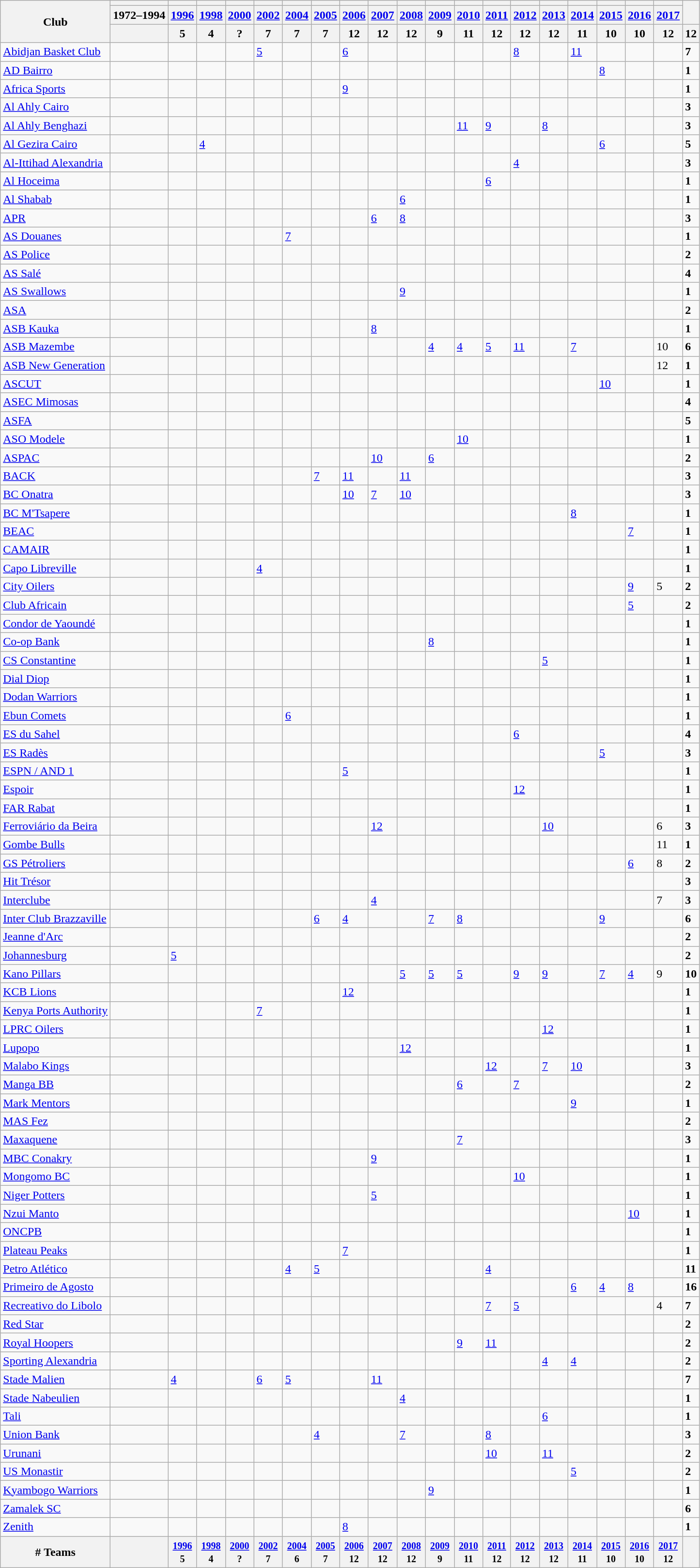<table class="wikitable plainrowheaders sortable">
<tr>
<th scope="col" rowspan="3">Club</th>
<th colspan="1"></th>
<th colspan="1"></th>
<th colspan="1"></th>
<th colspan="1"></th>
<th colspan="1"></th>
<th colspan="1"></th>
<th colspan="1"></th>
<th colspan="1"></th>
<th colspan="1"></th>
<th colspan="1"></th>
<th colspan="1"></th>
<th colspan="1"></th>
<th colspan="1"></th>
<th colspan="1"></th>
<th colspan="1"></th>
<th colspan="1"></th>
<th colspan="1"></th>
<th colspan="1"></th>
<th colspan="1"></th>
<th scope="col" rowspan="2"></th>
</tr>
<tr>
<th colspan="1">1972–1994</th>
<th colspan="1"><a href='#'>1996</a></th>
<th colspan="1"><a href='#'>1998</a></th>
<th colspan="1"><a href='#'>2000</a></th>
<th colspan="1"><a href='#'>2002</a></th>
<th colspan="1"><a href='#'>2004</a></th>
<th colspan="1"><a href='#'>2005</a></th>
<th colspan="1"><a href='#'>2006</a></th>
<th colspan="1"><a href='#'>2007</a></th>
<th colspan="1"><a href='#'>2008</a></th>
<th colspan="1"><a href='#'>2009</a></th>
<th colspan="1"><a href='#'>2010</a></th>
<th colspan="1"><a href='#'>2011</a></th>
<th colspan="1"><a href='#'>2012</a></th>
<th colspan="1"><a href='#'>2013</a></th>
<th colspan="1"><a href='#'>2014</a></th>
<th colspan="1"><a href='#'>2015</a></th>
<th colspan="1"><a href='#'>2016</a></th>
<th colspan="1"><a href='#'>2017</a></th>
</tr>
<tr>
<th scope="col" rowspan="1" class="unsortable"></th>
<th scope="col" rowspan="1">5</th>
<th scope="col" rowspan="1">4</th>
<th scope="col" rowspan="1">?</th>
<th scope="col" rowspan="1">7</th>
<th scope="col" rowspan="1">7</th>
<th scope="col" rowspan="1">7</th>
<th scope="col" rowspan="1">12</th>
<th scope="col" rowspan="1">12</th>
<th scope="col" rowspan="1">12</th>
<th scope="col" rowspan="1">9</th>
<th scope="col" rowspan="1">11</th>
<th scope="col" rowspan="1">12</th>
<th scope="col" rowspan="1">12</th>
<th scope="col" rowspan="1">12</th>
<th scope="col" rowspan="1">11</th>
<th scope="col" rowspan="1">10</th>
<th scope="col" rowspan="1">10</th>
<th scope="col" rowspan="1">12</th>
<th scope="col" rowspan="1">12</th>
</tr>
<tr>
<td align=left> <a href='#'>Abidjan Basket Club</a></td>
<td></td>
<td></td>
<td></td>
<td></td>
<td><a href='#'>5</a></td>
<td data-sort-value="2"></td>
<td data-sort-value="1"></td>
<td data-sort-value="06"><a href='#'>6</a></td>
<td data-sort-value="03"></td>
<td></td>
<td></td>
<td></td>
<td></td>
<td data-sort-value="08"><a href='#'>8</a></td>
<td></td>
<td><a href='#'>11</a></td>
<td></td>
<td></td>
<td></td>
<td><strong>7</strong></td>
</tr>
<tr>
<td align=left> <a href='#'>AD Bairro</a></td>
<td></td>
<td></td>
<td></td>
<td></td>
<td></td>
<td></td>
<td></td>
<td></td>
<td></td>
<td></td>
<td></td>
<td></td>
<td></td>
<td></td>
<td></td>
<td></td>
<td data-sort-value="08"><a href='#'>8</a></td>
<td></td>
<td></td>
<td><strong>1</strong></td>
</tr>
<tr>
<td align=left> <a href='#'>Africa Sports</a></td>
<td></td>
<td></td>
<td></td>
<td></td>
<td></td>
<td></td>
<td></td>
<td data-sort-value="09"><a href='#'>9</a></td>
<td></td>
<td></td>
<td></td>
<td></td>
<td></td>
<td></td>
<td></td>
<td></td>
<td></td>
<td></td>
<td></td>
<td><strong>1</strong></td>
</tr>
<tr>
<td align=left> <a href='#'>Al Ahly Cairo</a></td>
<td></td>
<td></td>
<td></td>
<td></td>
<td></td>
<td data-sort-value="03"></td>
<td></td>
<td></td>
<td></td>
<td></td>
<td></td>
<td></td>
<td></td>
<td data-sort-value="03"></td>
<td></td>
<td></td>
<td></td>
<td data-sort-value="01"></td>
<td></td>
<td><strong>3</strong></td>
</tr>
<tr>
<td align=left> <a href='#'>Al Ahly Benghazi</a></td>
<td></td>
<td></td>
<td></td>
<td></td>
<td></td>
<td></td>
<td></td>
<td></td>
<td></td>
<td></td>
<td></td>
<td><a href='#'>11</a></td>
<td data-sort-value="09"><a href='#'>9</a></td>
<td></td>
<td data-sort-value="08"><a href='#'>8</a></td>
<td></td>
<td></td>
<td></td>
<td></td>
<td><strong>3</strong></td>
</tr>
<tr>
<td align=left> <a href='#'>Al Gezira Cairo</a></td>
<td align=left></td>
<td data-sort-value="1"></td>
<td><a href='#'>4</a></td>
<td></td>
<td></td>
<td></td>
<td></td>
<td></td>
<td></td>
<td></td>
<td></td>
<td></td>
<td></td>
<td></td>
<td></td>
<td></td>
<td data-sort-value="06"><a href='#'>6</a></td>
<td></td>
<td></td>
<td><strong>5</strong></td>
</tr>
<tr>
<td align=left> <a href='#'>Al-Ittihad Alexandria</a></td>
<td align=left></td>
<td></td>
<td></td>
<td></td>
<td></td>
<td></td>
<td></td>
<td></td>
<td></td>
<td></td>
<td></td>
<td></td>
<td></td>
<td data-sort-value="04"><a href='#'>4</a></td>
<td></td>
<td></td>
<td></td>
<td></td>
<td></td>
<td><strong>3</strong></td>
</tr>
<tr>
<td align=left> <a href='#'>Al Hoceima</a></td>
<td></td>
<td></td>
<td></td>
<td></td>
<td></td>
<td></td>
<td></td>
<td></td>
<td></td>
<td></td>
<td></td>
<td></td>
<td data-sort-value="06"><a href='#'>6</a></td>
<td></td>
<td></td>
<td></td>
<td></td>
<td></td>
<td></td>
<td><strong>1</strong></td>
</tr>
<tr>
<td align=left> <a href='#'>Al Shabab</a></td>
<td></td>
<td></td>
<td></td>
<td></td>
<td></td>
<td></td>
<td></td>
<td></td>
<td></td>
<td data-sort-value="06"><a href='#'>6</a></td>
<td></td>
<td></td>
<td></td>
<td></td>
<td></td>
<td></td>
<td></td>
<td></td>
<td></td>
<td><strong>1</strong></td>
</tr>
<tr>
<td align=left> <a href='#'>APR</a></td>
<td></td>
<td></td>
<td></td>
<td></td>
<td></td>
<td></td>
<td></td>
<td></td>
<td data-sort-value="06"><a href='#'>6</a></td>
<td data-sort-value="08"><a href='#'>8</a></td>
<td data-sort-value="3"></td>
<td></td>
<td></td>
<td></td>
<td></td>
<td></td>
<td></td>
<td></td>
<td></td>
<td><strong>3</strong></td>
</tr>
<tr>
<td align=left> <a href='#'>AS Douanes</a></td>
<td></td>
<td></td>
<td></td>
<td></td>
<td></td>
<td><a href='#'>7</a></td>
<td></td>
<td></td>
<td></td>
<td></td>
<td></td>
<td></td>
<td></td>
<td></td>
<td></td>
<td></td>
<td></td>
<td></td>
<td></td>
<td><strong>1</strong></td>
</tr>
<tr>
<td align=left> <a href='#'>AS Police</a></td>
<td align=left></td>
<td></td>
<td></td>
<td></td>
<td></td>
<td></td>
<td></td>
<td></td>
<td></td>
<td></td>
<td></td>
<td></td>
<td></td>
<td></td>
<td></td>
<td></td>
<td></td>
<td></td>
<td></td>
<td><strong>2</strong></td>
</tr>
<tr>
<td align=left> <a href='#'>AS Salé</a></td>
<td></td>
<td></td>
<td></td>
<td></td>
<td></td>
<td></td>
<td></td>
<td></td>
<td></td>
<td></td>
<td></td>
<td data-sort-value="03"></td>
<td data-sort-value="03"></td>
<td></td>
<td></td>
<td></td>
<td></td>
<td data-sort-value="03"></td>
<td data-sort-value="01"></td>
<td><strong>4</strong></td>
</tr>
<tr>
<td align=left> <a href='#'>AS Swallows</a></td>
<td></td>
<td></td>
<td></td>
<td></td>
<td></td>
<td></td>
<td></td>
<td></td>
<td></td>
<td data-sort-value="09"><a href='#'>9</a></td>
<td></td>
<td></td>
<td></td>
<td></td>
<td></td>
<td></td>
<td></td>
<td></td>
<td></td>
<td><strong>1</strong></td>
</tr>
<tr>
<td align=left> <a href='#'>ASA</a></td>
<td></td>
<td></td>
<td></td>
<td></td>
<td></td>
<td></td>
<td></td>
<td></td>
<td></td>
<td data-sort-value="03"></td>
<td></td>
<td></td>
<td></td>
<td></td>
<td></td>
<td></td>
<td></td>
<td></td>
<td></td>
<td><strong>2</strong></td>
</tr>
<tr>
<td align=left> <a href='#'>ASB Kauka</a></td>
<td></td>
<td></td>
<td></td>
<td></td>
<td></td>
<td></td>
<td></td>
<td></td>
<td data-sort-value="08"><a href='#'>8</a></td>
<td></td>
<td></td>
<td></td>
<td></td>
<td></td>
<td></td>
<td></td>
<td></td>
<td></td>
<td></td>
<td><strong>1</strong></td>
</tr>
<tr>
<td align=left> <a href='#'>ASB Mazembe</a></td>
<td></td>
<td></td>
<td></td>
<td></td>
<td></td>
<td></td>
<td></td>
<td></td>
<td></td>
<td></td>
<td><a href='#'>4</a></td>
<td data-sort-value="04"><a href='#'>4</a></td>
<td data-sort-value="05"><a href='#'>5</a></td>
<td><a href='#'>11</a></td>
<td></td>
<td data-sort-value="07"><a href='#'>7</a></td>
<td></td>
<td></td>
<td>10</td>
<td><strong>6</strong></td>
</tr>
<tr>
<td align=left> <a href='#'>ASB New Generation</a></td>
<td></td>
<td></td>
<td></td>
<td></td>
<td></td>
<td></td>
<td></td>
<td></td>
<td></td>
<td></td>
<td></td>
<td></td>
<td></td>
<td></td>
<td></td>
<td></td>
<td></td>
<td></td>
<td>12</td>
<td><strong>1</strong></td>
</tr>
<tr>
<td align=left> <a href='#'>ASCUT</a></td>
<td></td>
<td></td>
<td></td>
<td></td>
<td></td>
<td></td>
<td></td>
<td></td>
<td></td>
<td></td>
<td></td>
<td></td>
<td></td>
<td></td>
<td></td>
<td></td>
<td><a href='#'>10</a></td>
<td></td>
<td></td>
<td><strong>1</strong></td>
</tr>
<tr>
<td align=left> <a href='#'>ASEC Mimosas</a></td>
<td align=left></td>
<td></td>
<td></td>
<td></td>
<td data-sort-value="2"></td>
<td></td>
<td></td>
<td></td>
<td></td>
<td></td>
<td></td>
<td></td>
<td></td>
<td></td>
<td></td>
<td></td>
<td></td>
<td></td>
<td></td>
<td><strong>4</strong></td>
</tr>
<tr>
<td align=left> <a href='#'>ASFA</a></td>
<td></td>
<td></td>
<td></td>
<td></td>
<td></td>
<td></td>
<td></td>
<td></td>
<td></td>
<td></td>
<td></td>
<td></td>
<td></td>
<td></td>
<td></td>
<td></td>
<td></td>
<td></td>
<td></td>
<td><strong>5</strong></td>
</tr>
<tr>
<td align=left> <a href='#'>ASO Modele</a></td>
<td></td>
<td></td>
<td></td>
<td></td>
<td></td>
<td></td>
<td></td>
<td></td>
<td></td>
<td></td>
<td></td>
<td><a href='#'>10</a></td>
<td></td>
<td></td>
<td></td>
<td></td>
<td></td>
<td></td>
<td></td>
<td><strong>1</strong></td>
</tr>
<tr>
<td align=left> <a href='#'>ASPAC</a></td>
<td></td>
<td></td>
<td></td>
<td></td>
<td></td>
<td></td>
<td></td>
<td></td>
<td><a href='#'>10</a></td>
<td></td>
<td><a href='#'>6</a></td>
<td></td>
<td></td>
<td></td>
<td></td>
<td></td>
<td></td>
<td></td>
<td></td>
<td><strong>2</strong></td>
</tr>
<tr>
<td align=left> <a href='#'>BACK</a></td>
<td></td>
<td></td>
<td></td>
<td></td>
<td></td>
<td></td>
<td><a href='#'>7</a></td>
<td><a href='#'>11</a></td>
<td></td>
<td><a href='#'>11</a></td>
<td></td>
<td></td>
<td></td>
<td></td>
<td></td>
<td></td>
<td></td>
<td></td>
<td></td>
<td><strong>3</strong></td>
</tr>
<tr>
<td align=left> <a href='#'>BC Onatra</a></td>
<td></td>
<td></td>
<td></td>
<td></td>
<td></td>
<td></td>
<td></td>
<td><a href='#'>10</a></td>
<td data-sort-value="07"><a href='#'>7</a></td>
<td><a href='#'>10</a></td>
<td></td>
<td></td>
<td></td>
<td></td>
<td></td>
<td></td>
<td></td>
<td></td>
<td></td>
<td><strong>3</strong></td>
</tr>
<tr>
<td align=left> <a href='#'>BC M'Tsapere</a></td>
<td></td>
<td></td>
<td></td>
<td></td>
<td></td>
<td></td>
<td></td>
<td></td>
<td></td>
<td></td>
<td></td>
<td></td>
<td></td>
<td></td>
<td></td>
<td data-sort-value="08"><a href='#'>8</a></td>
<td></td>
<td></td>
<td></td>
<td><strong>1</strong></td>
</tr>
<tr>
<td align=left> <a href='#'>BEAC</a></td>
<td></td>
<td></td>
<td></td>
<td></td>
<td></td>
<td></td>
<td></td>
<td></td>
<td></td>
<td></td>
<td></td>
<td></td>
<td></td>
<td></td>
<td></td>
<td></td>
<td></td>
<td data-sort-value="07"><a href='#'>7</a></td>
<td></td>
<td><strong>1</strong></td>
</tr>
<tr>
<td align=left> <a href='#'>CAMAIR</a></td>
<td align=left></td>
<td></td>
<td></td>
<td></td>
<td></td>
<td></td>
<td></td>
<td></td>
<td></td>
<td></td>
<td></td>
<td></td>
<td></td>
<td></td>
<td></td>
<td></td>
<td></td>
<td></td>
<td></td>
<td><strong>1</strong></td>
</tr>
<tr>
<td align=left> <a href='#'>Capo Libreville</a></td>
<td></td>
<td></td>
<td></td>
<td></td>
<td><a href='#'>4</a></td>
<td></td>
<td></td>
<td></td>
<td></td>
<td></td>
<td></td>
<td></td>
<td></td>
<td></td>
<td></td>
<td></td>
<td></td>
<td></td>
<td></td>
<td><strong>1</strong></td>
</tr>
<tr>
<td align=left> <a href='#'>City Oilers</a></td>
<td></td>
<td></td>
<td></td>
<td></td>
<td></td>
<td></td>
<td></td>
<td></td>
<td></td>
<td></td>
<td></td>
<td></td>
<td></td>
<td></td>
<td></td>
<td></td>
<td></td>
<td data-sort-value="09"><a href='#'>9</a></td>
<td data-sort-value="05">5</td>
<td><strong>2</strong></td>
</tr>
<tr>
<td align=left> <a href='#'>Club Africain</a></td>
<td></td>
<td></td>
<td></td>
<td></td>
<td></td>
<td></td>
<td></td>
<td></td>
<td></td>
<td></td>
<td></td>
<td></td>
<td></td>
<td></td>
<td></td>
<td data-sort-value="03"></td>
<td></td>
<td data-sort-value="05"><a href='#'>5</a></td>
<td></td>
<td><strong>2</strong></td>
</tr>
<tr>
<td align=left> <a href='#'>Condor de Yaoundé</a></td>
<td></td>
<td></td>
<td></td>
<td></td>
<td></td>
<td></td>
<td></td>
<td></td>
<td></td>
<td></td>
<td></td>
<td data-sort-value="02"></td>
<td></td>
<td></td>
<td></td>
<td></td>
<td></td>
<td></td>
<td></td>
<td><strong>1</strong></td>
</tr>
<tr>
<td align=left> <a href='#'>Co-op Bank</a></td>
<td></td>
<td></td>
<td></td>
<td></td>
<td></td>
<td></td>
<td></td>
<td></td>
<td></td>
<td></td>
<td><a href='#'>8</a></td>
<td></td>
<td></td>
<td></td>
<td></td>
<td></td>
<td></td>
<td></td>
<td></td>
<td><strong>1</strong></td>
</tr>
<tr>
<td align=left> <a href='#'>CS Constantine</a></td>
<td></td>
<td></td>
<td></td>
<td></td>
<td></td>
<td></td>
<td></td>
<td></td>
<td></td>
<td></td>
<td></td>
<td></td>
<td></td>
<td></td>
<td data-sort-value="05"><a href='#'>5</a></td>
<td></td>
<td></td>
<td></td>
<td></td>
<td><strong>1</strong></td>
</tr>
<tr>
<td align=left> <a href='#'>Dial Diop</a></td>
<td align=left></td>
<td></td>
<td></td>
<td></td>
<td></td>
<td></td>
<td></td>
<td></td>
<td></td>
<td></td>
<td></td>
<td></td>
<td></td>
<td></td>
<td></td>
<td></td>
<td></td>
<td></td>
<td></td>
<td><strong>1</strong></td>
</tr>
<tr>
<td align=left> <a href='#'>Dodan Warriors</a></td>
<td></td>
<td></td>
<td></td>
<td></td>
<td></td>
<td></td>
<td></td>
<td data-sort-value="03"></td>
<td></td>
<td></td>
<td></td>
<td></td>
<td></td>
<td></td>
<td></td>
<td></td>
<td></td>
<td></td>
<td></td>
<td><strong>1</strong></td>
</tr>
<tr>
<td align=left> <a href='#'>Ebun Comets</a></td>
<td></td>
<td></td>
<td></td>
<td></td>
<td></td>
<td><a href='#'>6</a></td>
<td></td>
<td></td>
<td></td>
<td></td>
<td></td>
<td></td>
<td></td>
<td></td>
<td></td>
<td></td>
<td></td>
<td></td>
<td></td>
<td><strong>1</strong></td>
</tr>
<tr>
<td align=left> <a href='#'>ES du Sahel</a></td>
<td></td>
<td></td>
<td></td>
<td></td>
<td></td>
<td></td>
<td></td>
<td></td>
<td></td>
<td data-sort-value="02"></td>
<td></td>
<td></td>
<td data-sort-value="01"></td>
<td data-sort-value="06"><a href='#'>6</a></td>
<td data-sort-value="02"></td>
<td></td>
<td></td>
<td></td>
<td></td>
<td><strong>4</strong></td>
</tr>
<tr>
<td align=left> <a href='#'>ES Radès</a></td>
<td></td>
<td></td>
<td></td>
<td></td>
<td></td>
<td></td>
<td></td>
<td></td>
<td></td>
<td></td>
<td></td>
<td></td>
<td></td>
<td></td>
<td></td>
<td data-sort-value="02"></td>
<td data-sort-value="05"><a href='#'>5</a></td>
<td></td>
<td data-sort-value="02"></td>
<td><strong>3</strong></td>
</tr>
<tr>
<td align=left> <a href='#'>ESPN / AND 1</a></td>
<td></td>
<td></td>
<td></td>
<td></td>
<td></td>
<td></td>
<td></td>
<td data-sort-value="05"><a href='#'>5</a></td>
<td></td>
<td></td>
<td></td>
<td></td>
<td></td>
<td></td>
<td></td>
<td></td>
<td></td>
<td></td>
<td></td>
<td><strong>1</strong></td>
</tr>
<tr>
<td align=left> <a href='#'>Espoir</a></td>
<td></td>
<td></td>
<td></td>
<td></td>
<td></td>
<td></td>
<td></td>
<td></td>
<td></td>
<td></td>
<td></td>
<td></td>
<td></td>
<td><a href='#'>12</a></td>
<td></td>
<td></td>
<td></td>
<td></td>
<td></td>
<td><strong>1</strong></td>
</tr>
<tr>
<td align=left> <a href='#'>FAR Rabat</a></td>
<td></td>
<td></td>
<td></td>
<td></td>
<td></td>
<td></td>
<td></td>
<td></td>
<td></td>
<td></td>
<td></td>
<td></td>
<td></td>
<td></td>
<td></td>
<td></td>
<td data-sort-value="03"></td>
<td></td>
<td></td>
<td><strong>1</strong></td>
</tr>
<tr>
<td align=left> <a href='#'>Ferroviário da Beira</a></td>
<td></td>
<td></td>
<td></td>
<td></td>
<td></td>
<td></td>
<td></td>
<td></td>
<td><a href='#'>12</a></td>
<td></td>
<td></td>
<td></td>
<td></td>
<td></td>
<td><a href='#'>10</a></td>
<td></td>
<td></td>
<td></td>
<td data-sort-value="06">6</td>
<td><strong>3</strong></td>
</tr>
<tr>
<td align=left> <a href='#'>Gombe Bulls</a></td>
<td></td>
<td></td>
<td></td>
<td></td>
<td></td>
<td></td>
<td></td>
<td></td>
<td></td>
<td></td>
<td></td>
<td></td>
<td></td>
<td></td>
<td></td>
<td></td>
<td></td>
<td></td>
<td>11</td>
<td><strong>1</strong></td>
</tr>
<tr>
<td align=left> <a href='#'>GS Pétroliers</a></td>
<td></td>
<td></td>
<td></td>
<td></td>
<td></td>
<td></td>
<td></td>
<td></td>
<td></td>
<td></td>
<td></td>
<td></td>
<td></td>
<td></td>
<td></td>
<td></td>
<td></td>
<td data-sort-value="06"><a href='#'>6</a></td>
<td data-sort-value="08">8</td>
<td><strong>2</strong></td>
</tr>
<tr>
<td align=left> <a href='#'>Hit Trésor</a></td>
<td align=left></td>
<td></td>
<td></td>
<td></td>
<td></td>
<td></td>
<td></td>
<td></td>
<td></td>
<td></td>
<td></td>
<td></td>
<td></td>
<td></td>
<td></td>
<td></td>
<td></td>
<td></td>
<td></td>
<td><strong>3</strong></td>
</tr>
<tr>
<td align=left> <a href='#'>Interclube</a></td>
<td></td>
<td></td>
<td></td>
<td></td>
<td></td>
<td></td>
<td data-sort-value="2"></td>
<td></td>
<td data-sort-value="04"><a href='#'>4</a></td>
<td></td>
<td></td>
<td></td>
<td></td>
<td></td>
<td></td>
<td></td>
<td></td>
<td></td>
<td data-sort-value="07">7</td>
<td><strong>3</strong></td>
</tr>
<tr>
<td align=left> <a href='#'>Inter Club Brazzaville</a></td>
<td></td>
<td></td>
<td></td>
<td></td>
<td data-sort-value="3"></td>
<td></td>
<td><a href='#'>6</a></td>
<td data-sort-value="04"><a href='#'>4</a></td>
<td></td>
<td></td>
<td><a href='#'>7</a></td>
<td data-sort-value="08"><a href='#'>8</a></td>
<td></td>
<td></td>
<td></td>
<td></td>
<td data-sort-value="09"><a href='#'>9</a></td>
<td></td>
<td></td>
<td><strong>6</strong></td>
</tr>
<tr>
<td align=left> <a href='#'>Jeanne d'Arc</a></td>
<td align=left></td>
<td></td>
<td></td>
<td></td>
<td></td>
<td></td>
<td></td>
<td></td>
<td></td>
<td></td>
<td></td>
<td></td>
<td></td>
<td></td>
<td></td>
<td></td>
<td></td>
<td></td>
<td></td>
<td><strong>2</strong></td>
</tr>
<tr>
<td align=left> <a href='#'>Johannesburg</a></td>
<td></td>
<td><a href='#'>5</a></td>
<td></td>
<td></td>
<td></td>
<td></td>
<td></td>
<td></td>
<td></td>
<td></td>
<td></td>
<td></td>
<td></td>
<td></td>
<td></td>
<td></td>
<td></td>
<td></td>
<td></td>
<td><strong>2</strong></td>
</tr>
<tr>
<td align=left> <a href='#'>Kano Pillars</a></td>
<td align=left></td>
<td></td>
<td></td>
<td></td>
<td></td>
<td></td>
<td></td>
<td></td>
<td></td>
<td data-sort-value="05"><a href='#'>5</a></td>
<td><a href='#'>5</a></td>
<td data-sort-value="05"><a href='#'>5</a></td>
<td></td>
<td data-sort-value="09"><a href='#'>9</a></td>
<td data-sort-value="09"><a href='#'>9</a></td>
<td></td>
<td data-sort-value="07"><a href='#'>7</a></td>
<td data-sort-value="04"><a href='#'>4</a></td>
<td data-sort-value="09">9</td>
<td><strong>10</strong></td>
</tr>
<tr>
<td align=left> <a href='#'>KCB Lions</a></td>
<td></td>
<td></td>
<td></td>
<td></td>
<td></td>
<td></td>
<td></td>
<td><a href='#'>12</a></td>
<td></td>
<td></td>
<td></td>
<td></td>
<td></td>
<td></td>
<td></td>
<td></td>
<td></td>
<td></td>
<td></td>
<td><strong>1</strong></td>
</tr>
<tr>
<td align=left> <a href='#'>Kenya Ports Authority</a></td>
<td></td>
<td></td>
<td></td>
<td></td>
<td><a href='#'>7</a></td>
<td></td>
<td></td>
<td></td>
<td></td>
<td></td>
<td></td>
<td></td>
<td></td>
<td></td>
<td></td>
<td></td>
<td></td>
<td></td>
<td></td>
<td><strong>1</strong></td>
</tr>
<tr>
<td align=left> <a href='#'>LPRC Oilers</a></td>
<td></td>
<td></td>
<td></td>
<td></td>
<td></td>
<td></td>
<td></td>
<td></td>
<td></td>
<td></td>
<td></td>
<td></td>
<td></td>
<td></td>
<td><a href='#'>12</a></td>
<td></td>
<td></td>
<td></td>
<td></td>
<td><strong>1</strong></td>
</tr>
<tr>
<td align=left> <a href='#'>Lupopo</a></td>
<td></td>
<td></td>
<td></td>
<td></td>
<td></td>
<td></td>
<td></td>
<td></td>
<td></td>
<td><a href='#'>12</a></td>
<td></td>
<td></td>
<td></td>
<td></td>
<td></td>
<td></td>
<td></td>
<td></td>
<td></td>
<td><strong>1</strong></td>
</tr>
<tr>
<td align=left> <a href='#'>Malabo Kings</a></td>
<td></td>
<td></td>
<td></td>
<td></td>
<td></td>
<td></td>
<td></td>
<td></td>
<td></td>
<td></td>
<td></td>
<td></td>
<td><a href='#'>12</a></td>
<td></td>
<td data-sort-value="07"><a href='#'>7</a></td>
<td><a href='#'>10</a></td>
<td></td>
<td></td>
<td></td>
<td><strong>3</strong></td>
</tr>
<tr>
<td align=left> <a href='#'>Manga BB</a></td>
<td></td>
<td></td>
<td></td>
<td></td>
<td></td>
<td></td>
<td></td>
<td></td>
<td></td>
<td></td>
<td></td>
<td data-sort-value="06"><a href='#'>6</a></td>
<td></td>
<td data-sort-value="07"><a href='#'>7</a></td>
<td></td>
<td></td>
<td></td>
<td></td>
<td></td>
<td><strong>2</strong></td>
</tr>
<tr>
<td align=left> <a href='#'>Mark Mentors</a></td>
<td></td>
<td></td>
<td></td>
<td></td>
<td></td>
<td></td>
<td></td>
<td></td>
<td></td>
<td></td>
<td></td>
<td></td>
<td></td>
<td></td>
<td></td>
<td data-sort-value="09"><a href='#'>9</a></td>
<td></td>
<td></td>
<td></td>
<td><strong>1</strong></td>
</tr>
<tr>
<td align=left> <a href='#'>MAS Fez</a></td>
<td align=left></td>
<td></td>
<td></td>
<td></td>
<td></td>
<td></td>
<td></td>
<td></td>
<td></td>
<td></td>
<td></td>
<td></td>
<td></td>
<td></td>
<td></td>
<td></td>
<td></td>
<td></td>
<td></td>
<td><strong>2</strong></td>
</tr>
<tr>
<td align=left> <a href='#'>Maxaquene</a></td>
<td align=left></td>
<td></td>
<td></td>
<td></td>
<td></td>
<td></td>
<td></td>
<td></td>
<td></td>
<td></td>
<td></td>
<td data-sort-value="07"><a href='#'>7</a></td>
<td></td>
<td></td>
<td></td>
<td></td>
<td></td>
<td></td>
<td></td>
<td><strong>3</strong></td>
</tr>
<tr>
<td align=left> <a href='#'>MBC Conakry</a></td>
<td></td>
<td></td>
<td></td>
<td></td>
<td></td>
<td></td>
<td></td>
<td></td>
<td data-sort-value="09"><a href='#'>9</a></td>
<td></td>
<td></td>
<td></td>
<td></td>
<td></td>
<td></td>
<td></td>
<td></td>
<td></td>
<td></td>
<td><strong>1</strong></td>
</tr>
<tr>
<td align=left> <a href='#'>Mongomo BC</a></td>
<td></td>
<td></td>
<td></td>
<td></td>
<td></td>
<td></td>
<td></td>
<td></td>
<td></td>
<td></td>
<td></td>
<td></td>
<td></td>
<td><a href='#'>10</a></td>
<td></td>
<td></td>
<td></td>
<td></td>
<td></td>
<td><strong>1</strong></td>
</tr>
<tr>
<td align=left> <a href='#'>Niger Potters</a></td>
<td></td>
<td></td>
<td></td>
<td></td>
<td></td>
<td></td>
<td></td>
<td></td>
<td data-sort-value="05"><a href='#'>5</a></td>
<td></td>
<td></td>
<td></td>
<td></td>
<td></td>
<td></td>
<td></td>
<td></td>
<td></td>
<td></td>
<td><strong>1</strong></td>
</tr>
<tr>
<td align=left> <a href='#'>Nzui Manto</a></td>
<td></td>
<td></td>
<td></td>
<td></td>
<td></td>
<td></td>
<td></td>
<td></td>
<td></td>
<td></td>
<td></td>
<td></td>
<td></td>
<td></td>
<td></td>
<td></td>
<td></td>
<td><a href='#'>10</a></td>
<td></td>
<td><strong>1</strong></td>
</tr>
<tr>
<td align=left> <a href='#'>ONCPB</a></td>
<td align=left></td>
<td></td>
<td></td>
<td></td>
<td></td>
<td></td>
<td></td>
<td></td>
<td></td>
<td></td>
<td></td>
<td></td>
<td></td>
<td></td>
<td></td>
<td></td>
<td></td>
<td></td>
<td></td>
<td><strong>1</strong></td>
</tr>
<tr>
<td align=left> <a href='#'>Plateau Peaks</a></td>
<td></td>
<td></td>
<td></td>
<td></td>
<td></td>
<td></td>
<td></td>
<td data-sort-value="07"><a href='#'>7</a></td>
<td></td>
<td></td>
<td></td>
<td></td>
<td></td>
<td></td>
<td></td>
<td></td>
<td></td>
<td></td>
<td></td>
<td><strong>1</strong></td>
</tr>
<tr>
<td align=left> <a href='#'>Petro Atlético</a></td>
<td align=left></td>
<td></td>
<td></td>
<td data-sort-value="2"></td>
<td></td>
<td><a href='#'>4</a></td>
<td><a href='#'>5</a></td>
<td data-sort-value="01"></td>
<td data-sort-value="02"></td>
<td></td>
<td data-sort-value="2"></td>
<td></td>
<td data-sort-value="04"><a href='#'>4</a></td>
<td data-sort-value="02"></td>
<td></td>
<td></td>
<td data-sort-value="01"></td>
<td></td>
<td></td>
<td><strong>11</strong></td>
</tr>
<tr>
<td align=left> <a href='#'>Primeiro de Agosto</a></td>
<td align=left></td>
<td></td>
<td></td>
<td></td>
<td data-sort-value="1"></td>
<td data-sort-value="1"></td>
<td data-sort-value="3"></td>
<td data-sort-value="02"></td>
<td data-sort-value="01"></td>
<td data-sort-value="01"></td>
<td data-sort-value="01"></td>
<td data-sort-value="01"></td>
<td data-sort-value="02"></td>
<td data-sort-value="01"></td>
<td data-sort-value="01"></td>
<td data-sort-value="06"><a href='#'>6</a></td>
<td data-sort-value="04"><a href='#'>4</a></td>
<td data-sort-value="08"><a href='#'>8</a></td>
<td></td>
<td><strong>16</strong></td>
</tr>
<tr>
<td align=left> <a href='#'>Recreativo do Libolo</a></td>
<td></td>
<td></td>
<td></td>
<td></td>
<td></td>
<td></td>
<td></td>
<td></td>
<td></td>
<td></td>
<td></td>
<td></td>
<td data-sort-value="07"><a href='#'>7</a></td>
<td data-sort-value="05"><a href='#'>5</a></td>
<td data-sort-value="03"></td>
<td data-sort-value="01"></td>
<td data-sort-value="02"></td>
<td data-sort-value="02"></td>
<td data-sort-value="04">4</td>
<td><strong>7</strong></td>
</tr>
<tr>
<td align=left> <a href='#'>Red Star</a></td>
<td align=left></td>
<td></td>
<td></td>
<td></td>
<td></td>
<td></td>
<td></td>
<td></td>
<td></td>
<td></td>
<td></td>
<td></td>
<td></td>
<td></td>
<td></td>
<td></td>
<td></td>
<td></td>
<td></td>
<td><strong>2</strong></td>
</tr>
<tr>
<td align=left> <a href='#'>Royal Hoopers</a></td>
<td></td>
<td></td>
<td></td>
<td></td>
<td></td>
<td></td>
<td></td>
<td></td>
<td></td>
<td></td>
<td></td>
<td data-sort-value="09"><a href='#'>9</a></td>
<td><a href='#'>11</a></td>
<td></td>
<td></td>
<td></td>
<td></td>
<td></td>
<td></td>
<td><strong>2</strong></td>
</tr>
<tr>
<td align=left> <a href='#'>Sporting Alexandria</a></td>
<td></td>
<td></td>
<td></td>
<td></td>
<td></td>
<td></td>
<td></td>
<td></td>
<td></td>
<td></td>
<td></td>
<td></td>
<td></td>
<td></td>
<td data-sort-value="04"><a href='#'>4</a></td>
<td data-sort-value="04"><a href='#'>4</a></td>
<td></td>
<td></td>
<td></td>
<td><strong>2</strong></td>
</tr>
<tr>
<td align=left> <a href='#'>Stade Malien</a></td>
<td align=left></td>
<td><a href='#'>4</a></td>
<td></td>
<td></td>
<td><a href='#'>6</a></td>
<td><a href='#'>5</a></td>
<td></td>
<td></td>
<td><a href='#'>11</a></td>
<td></td>
<td></td>
<td></td>
<td></td>
<td></td>
<td></td>
<td></td>
<td></td>
<td></td>
<td></td>
<td><strong>7</strong></td>
</tr>
<tr>
<td align=left> <a href='#'>Stade Nabeulien</a></td>
<td></td>
<td></td>
<td></td>
<td></td>
<td></td>
<td></td>
<td></td>
<td></td>
<td></td>
<td data-sort-value="04"><a href='#'>4</a></td>
<td></td>
<td></td>
<td></td>
<td></td>
<td></td>
<td></td>
<td></td>
<td></td>
<td></td>
<td><strong>1</strong></td>
</tr>
<tr>
<td align=left> <a href='#'>Tali</a></td>
<td></td>
<td></td>
<td></td>
<td></td>
<td></td>
<td></td>
<td></td>
<td></td>
<td></td>
<td></td>
<td></td>
<td></td>
<td></td>
<td></td>
<td data-sort-value="06"><a href='#'>6</a></td>
<td></td>
<td></td>
<td></td>
<td></td>
<td><strong>1</strong></td>
</tr>
<tr>
<td align=left> <a href='#'>Union Bank</a></td>
<td></td>
<td></td>
<td></td>
<td></td>
<td></td>
<td></td>
<td><a href='#'>4</a></td>
<td></td>
<td></td>
<td data-sort-value="07"><a href='#'>7</a></td>
<td></td>
<td></td>
<td data-sort-value="08"><a href='#'>8</a></td>
<td></td>
<td></td>
<td></td>
<td></td>
<td></td>
<td></td>
<td><strong>3</strong></td>
</tr>
<tr>
<td align=left> <a href='#'>Urunani</a></td>
<td></td>
<td></td>
<td></td>
<td></td>
<td></td>
<td></td>
<td></td>
<td></td>
<td></td>
<td></td>
<td></td>
<td></td>
<td><a href='#'>10</a></td>
<td></td>
<td><a href='#'>11</a></td>
<td></td>
<td></td>
<td></td>
<td></td>
<td><strong>2</strong></td>
</tr>
<tr>
<td align=left> <a href='#'>US Monastir</a></td>
<td></td>
<td></td>
<td></td>
<td></td>
<td></td>
<td></td>
<td></td>
<td></td>
<td></td>
<td></td>
<td></td>
<td></td>
<td></td>
<td></td>
<td></td>
<td data-sort-value="05"><a href='#'>5</a></td>
<td></td>
<td></td>
<td data-sort-value="03"></td>
<td><strong>2</strong></td>
</tr>
<tr>
<td align=left> <a href='#'>Kyambogo Warriors</a></td>
<td></td>
<td></td>
<td></td>
<td></td>
<td></td>
<td></td>
<td></td>
<td></td>
<td></td>
<td></td>
<td><a href='#'>9</a></td>
<td></td>
<td></td>
<td></td>
<td></td>
<td></td>
<td></td>
<td></td>
<td></td>
<td><strong>1</strong></td>
</tr>
<tr>
<td align=left> <a href='#'>Zamalek SC</a></td>
<td align=left></td>
<td></td>
<td></td>
<td></td>
<td></td>
<td></td>
<td></td>
<td></td>
<td></td>
<td></td>
<td></td>
<td></td>
<td></td>
<td></td>
<td></td>
<td></td>
<td></td>
<td></td>
<td></td>
<td><strong>6</strong></td>
</tr>
<tr>
<td align=left> <a href='#'>Zenith</a></td>
<td></td>
<td></td>
<td></td>
<td></td>
<td></td>
<td></td>
<td></td>
<td data-sort-value="08"><a href='#'>8</a></td>
<td></td>
<td></td>
<td></td>
<td></td>
<td></td>
<td></td>
<td></td>
<td></td>
<td></td>
<td></td>
<td></td>
<td><strong>1</strong></td>
</tr>
<tr>
<th># Teams</th>
<th></th>
<th><small><a href='#'>1996</a><br>5</small></th>
<th><small><a href='#'>1998</a><br>4</small></th>
<th><small><a href='#'>2000</a><br>?</small></th>
<th><small><a href='#'>2002</a><br>7</small></th>
<th><small><a href='#'>2004</a><br>6</small></th>
<th><small><a href='#'>2005</a><br>7</small></th>
<th><small><a href='#'>2006</a><br>12</small></th>
<th><small><a href='#'>2007</a><br>12</small></th>
<th><small><a href='#'>2008</a><br>12</small></th>
<th><small><a href='#'>2009</a><br>9</small></th>
<th><small><a href='#'>2010</a><br>11</small></th>
<th><small><a href='#'>2011</a><br>12</small></th>
<th><small><a href='#'>2012</a><br>12</small></th>
<th><small><a href='#'>2013</a><br>12</small></th>
<th><small><a href='#'>2014</a><br>11</small></th>
<th><small><a href='#'>2015</a><br>10</small></th>
<th><small><a href='#'>2016</a><br>10</small></th>
<th><small><a href='#'>2017</a><br>12</small></th>
<th></th>
</tr>
</table>
